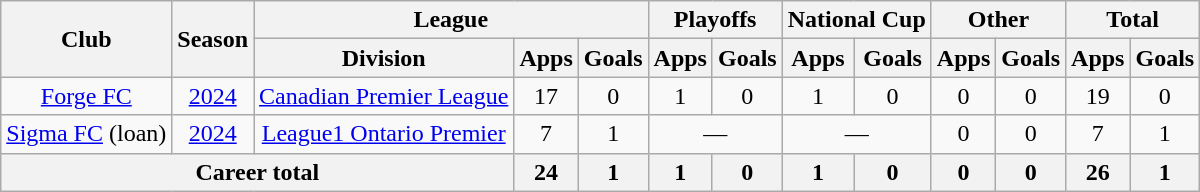<table class="wikitable" style="text-align: center">
<tr>
<th rowspan="2">Club</th>
<th rowspan="2">Season</th>
<th colspan="3">League</th>
<th colspan="2">Playoffs</th>
<th colspan="2">National Cup</th>
<th colspan="2">Other</th>
<th colspan="2">Total</th>
</tr>
<tr>
<th>Division</th>
<th>Apps</th>
<th>Goals</th>
<th>Apps</th>
<th>Goals</th>
<th>Apps</th>
<th>Goals</th>
<th>Apps</th>
<th>Goals</th>
<th>Apps</th>
<th>Goals</th>
</tr>
<tr>
<td><a href='#'>Forge FC</a></td>
<td><a href='#'>2024</a></td>
<td><a href='#'>Canadian Premier League</a></td>
<td>17</td>
<td>0</td>
<td>1</td>
<td>0</td>
<td>1</td>
<td>0</td>
<td>0</td>
<td>0</td>
<td>19</td>
<td>0</td>
</tr>
<tr>
<td><a href='#'>Sigma FC</a> (loan)</td>
<td><a href='#'>2024</a></td>
<td><a href='#'>League1 Ontario Premier</a></td>
<td>7</td>
<td>1</td>
<td colspan="2">—</td>
<td colspan="2">—</td>
<td>0</td>
<td>0</td>
<td>7</td>
<td>1</td>
</tr>
<tr>
<th colspan="3"><strong>Career total</strong></th>
<th>24</th>
<th>1</th>
<th>1</th>
<th>0</th>
<th>1</th>
<th>0</th>
<th>0</th>
<th>0</th>
<th>26</th>
<th>1</th>
</tr>
</table>
